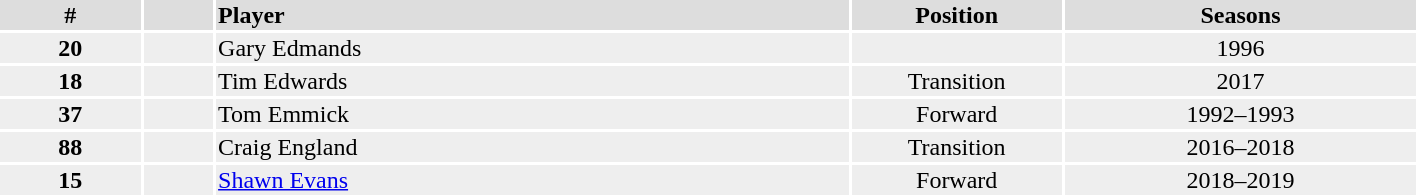<table width=75%>
<tr bgcolor="#dddddd">
<th width=10%>#</th>
<th width=5%></th>
<td align=left!!width=10%><strong>Player</strong></td>
<th width=15%>Position</th>
<th width=25%>Seasons</th>
</tr>
<tr bgcolor="#eeeeee">
<td align=center><strong>20</strong></td>
<td align=center></td>
<td>Gary Edmands</td>
<td align=center></td>
<td align=center>1996</td>
</tr>
<tr bgcolor="#eeeeee">
<td align=center><strong>18</strong></td>
<td align=center></td>
<td>Tim Edwards</td>
<td align=center>Transition</td>
<td align=center>2017</td>
</tr>
<tr bgcolor="#eeeeee">
<td align=center><strong>37</strong></td>
<td align=center></td>
<td>Tom Emmick</td>
<td align=center>Forward</td>
<td align=center>1992–1993</td>
</tr>
<tr bgcolor="#eeeeee">
<td align=center><strong>88</strong></td>
<td align=center></td>
<td>Craig England</td>
<td align=center>Transition</td>
<td align=center>2016–2018</td>
</tr>
<tr bgcolor="#eeeeee">
<td align=center><strong>15</strong></td>
<td align=center></td>
<td><a href='#'>Shawn Evans</a></td>
<td align=center>Forward</td>
<td align=center>2018–2019</td>
</tr>
</table>
